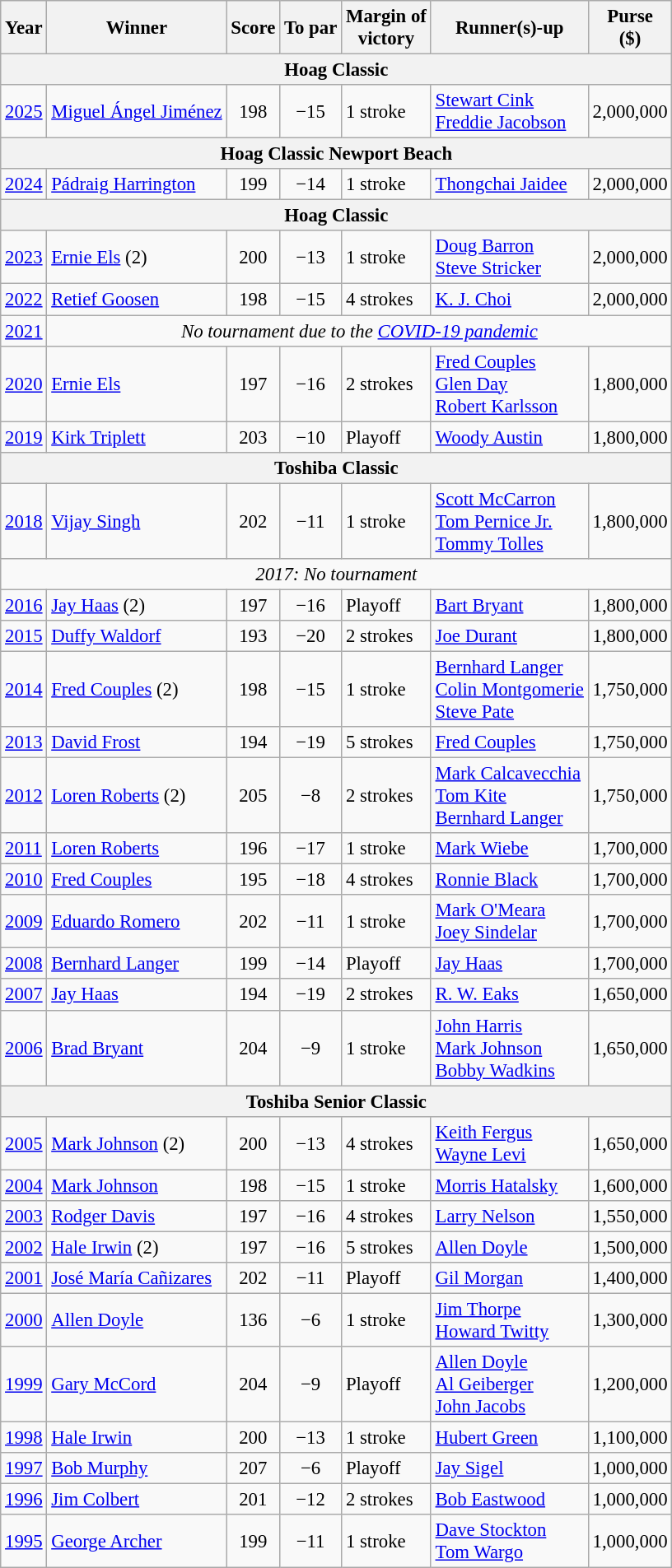<table class="wikitable" style="font-size: 95%;">
<tr>
<th>Year</th>
<th>Winner</th>
<th>Score</th>
<th>To par</th>
<th>Margin of<br>victory</th>
<th>Runner(s)-up</th>
<th>Purse<br>($)</th>
</tr>
<tr>
<th colspan=7>Hoag Classic</th>
</tr>
<tr>
<td><a href='#'>2025</a></td>
<td> <a href='#'>Miguel Ángel Jiménez</a></td>
<td align=center>198</td>
<td align=center>−15</td>
<td>1 stroke</td>
<td> <a href='#'>Stewart Cink</a><br> <a href='#'>Freddie Jacobson</a></td>
<td align=center>2,000,000</td>
</tr>
<tr>
<th colspan=7>Hoag Classic Newport Beach</th>
</tr>
<tr>
<td><a href='#'>2024</a></td>
<td> <a href='#'>Pádraig Harrington</a></td>
<td align=center>199</td>
<td align=center>−14</td>
<td>1 stroke</td>
<td> <a href='#'>Thongchai Jaidee</a></td>
<td align=center>2,000,000</td>
</tr>
<tr>
<th colspan=7>Hoag Classic</th>
</tr>
<tr>
<td><a href='#'>2023</a></td>
<td> <a href='#'>Ernie Els</a> (2)</td>
<td align=center>200</td>
<td align=center>−13</td>
<td>1 stroke</td>
<td> <a href='#'>Doug Barron</a><br> <a href='#'>Steve Stricker</a></td>
<td align=center>2,000,000</td>
</tr>
<tr>
<td><a href='#'>2022</a></td>
<td> <a href='#'>Retief Goosen</a></td>
<td align=center>198</td>
<td align=center>−15</td>
<td>4 strokes</td>
<td> <a href='#'>K. J. Choi</a></td>
<td align=center>2,000,000</td>
</tr>
<tr>
<td><a href='#'>2021</a></td>
<td colspan=6 align=center><em>No tournament due to the <a href='#'>COVID-19 pandemic</a></em></td>
</tr>
<tr>
<td><a href='#'>2020</a></td>
<td> <a href='#'>Ernie Els</a></td>
<td align=center>197</td>
<td align=center>−16</td>
<td>2 strokes</td>
<td> <a href='#'>Fred Couples</a><br> <a href='#'>Glen Day</a><br> <a href='#'>Robert Karlsson</a></td>
<td align=center>1,800,000</td>
</tr>
<tr>
<td><a href='#'>2019</a></td>
<td> <a href='#'>Kirk Triplett</a></td>
<td align=center>203</td>
<td align=center>−10</td>
<td>Playoff</td>
<td> <a href='#'>Woody Austin</a></td>
<td align=center>1,800,000</td>
</tr>
<tr>
<th colspan=7>Toshiba Classic</th>
</tr>
<tr>
<td><a href='#'>2018</a></td>
<td> <a href='#'>Vijay Singh</a></td>
<td align=center>202</td>
<td align=center>−11</td>
<td>1 stroke</td>
<td> <a href='#'>Scott McCarron</a><br> <a href='#'>Tom Pernice Jr.</a><br> <a href='#'>Tommy Tolles</a></td>
<td align=center>1,800,000</td>
</tr>
<tr>
<td colspan=7 align=center><em>2017: No tournament</em></td>
</tr>
<tr>
<td><a href='#'>2016</a></td>
<td> <a href='#'>Jay Haas</a> (2)</td>
<td align=center>197</td>
<td align=center>−16</td>
<td>Playoff</td>
<td> <a href='#'>Bart Bryant</a></td>
<td align=center>1,800,000</td>
</tr>
<tr>
<td><a href='#'>2015</a></td>
<td> <a href='#'>Duffy Waldorf</a></td>
<td align=center>193</td>
<td align=center>−20</td>
<td>2 strokes</td>
<td> <a href='#'>Joe Durant</a></td>
<td align=center>1,800,000</td>
</tr>
<tr>
<td><a href='#'>2014</a></td>
<td> <a href='#'>Fred Couples</a> (2)</td>
<td align=center>198</td>
<td align=center>−15</td>
<td>1 stroke</td>
<td> <a href='#'>Bernhard Langer</a><br> <a href='#'>Colin Montgomerie</a><br> <a href='#'>Steve Pate</a></td>
<td align=center>1,750,000</td>
</tr>
<tr>
<td><a href='#'>2013</a></td>
<td> <a href='#'>David Frost</a></td>
<td align=center>194</td>
<td align=center>−19</td>
<td>5 strokes</td>
<td> <a href='#'>Fred Couples</a></td>
<td align=center>1,750,000</td>
</tr>
<tr>
<td><a href='#'>2012</a></td>
<td> <a href='#'>Loren Roberts</a> (2)</td>
<td align=center>205</td>
<td align=center>−8</td>
<td>2 strokes</td>
<td> <a href='#'>Mark Calcavecchia</a><br> <a href='#'>Tom Kite</a><br> <a href='#'>Bernhard Langer</a></td>
<td align=center>1,750,000</td>
</tr>
<tr>
<td><a href='#'>2011</a></td>
<td> <a href='#'>Loren Roberts</a></td>
<td align=center>196</td>
<td align=center>−17</td>
<td>1 stroke</td>
<td> <a href='#'>Mark Wiebe</a></td>
<td align=center>1,700,000</td>
</tr>
<tr>
<td><a href='#'>2010</a></td>
<td> <a href='#'>Fred Couples</a></td>
<td align=center>195</td>
<td align=center>−18</td>
<td>4 strokes</td>
<td> <a href='#'>Ronnie Black</a></td>
<td align=center>1,700,000</td>
</tr>
<tr>
<td><a href='#'>2009</a></td>
<td> <a href='#'>Eduardo Romero</a></td>
<td align=center>202</td>
<td align=center>−11</td>
<td>1 stroke</td>
<td> <a href='#'>Mark O'Meara</a><br> <a href='#'>Joey Sindelar</a></td>
<td align=center>1,700,000</td>
</tr>
<tr>
<td><a href='#'>2008</a></td>
<td> <a href='#'>Bernhard Langer</a></td>
<td align=center>199</td>
<td align=center>−14</td>
<td>Playoff</td>
<td> <a href='#'>Jay Haas</a></td>
<td align=center>1,700,000</td>
</tr>
<tr>
<td><a href='#'>2007</a></td>
<td> <a href='#'>Jay Haas</a></td>
<td align=center>194</td>
<td align=center>−19</td>
<td>2 strokes</td>
<td> <a href='#'>R. W. Eaks</a></td>
<td align=center>1,650,000</td>
</tr>
<tr>
<td><a href='#'>2006</a></td>
<td> <a href='#'>Brad Bryant</a></td>
<td align=center>204</td>
<td align=center>−9</td>
<td>1 stroke</td>
<td> <a href='#'>John Harris</a><br> <a href='#'>Mark Johnson</a><br> <a href='#'>Bobby Wadkins</a></td>
<td align=center>1,650,000</td>
</tr>
<tr>
<th colspan=7>Toshiba Senior Classic</th>
</tr>
<tr>
<td><a href='#'>2005</a></td>
<td> <a href='#'>Mark Johnson</a> (2)</td>
<td align=center>200</td>
<td align=center>−13</td>
<td>4 strokes</td>
<td> <a href='#'>Keith Fergus</a><br> <a href='#'>Wayne Levi</a></td>
<td align=center>1,650,000</td>
</tr>
<tr>
<td><a href='#'>2004</a></td>
<td> <a href='#'>Mark Johnson</a></td>
<td align=center>198</td>
<td align=center>−15</td>
<td>1 stroke</td>
<td> <a href='#'>Morris Hatalsky</a></td>
<td align=center>1,600,000</td>
</tr>
<tr>
<td><a href='#'>2003</a></td>
<td> <a href='#'>Rodger Davis</a></td>
<td align=center>197</td>
<td align=center>−16</td>
<td>4 strokes</td>
<td> <a href='#'>Larry Nelson</a></td>
<td align=center>1,550,000</td>
</tr>
<tr>
<td><a href='#'>2002</a></td>
<td> <a href='#'>Hale Irwin</a> (2)</td>
<td align=center>197</td>
<td align=center>−16</td>
<td>5 strokes</td>
<td> <a href='#'>Allen Doyle</a></td>
<td align=center>1,500,000</td>
</tr>
<tr>
<td><a href='#'>2001</a></td>
<td> <a href='#'>José María Cañizares</a></td>
<td align=center>202</td>
<td align=center>−11</td>
<td>Playoff</td>
<td> <a href='#'>Gil Morgan</a></td>
<td align=center>1,400,000</td>
</tr>
<tr>
<td><a href='#'>2000</a></td>
<td> <a href='#'>Allen Doyle</a></td>
<td align=center>136</td>
<td align=center>−6</td>
<td>1 stroke</td>
<td> <a href='#'>Jim Thorpe</a><br> <a href='#'>Howard Twitty</a></td>
<td align=center>1,300,000</td>
</tr>
<tr>
<td><a href='#'>1999</a></td>
<td> <a href='#'>Gary McCord</a></td>
<td align=center>204</td>
<td align=center>−9</td>
<td>Playoff</td>
<td> <a href='#'>Allen Doyle</a><br> <a href='#'>Al Geiberger</a><br> <a href='#'>John Jacobs</a></td>
<td align=center>1,200,000</td>
</tr>
<tr>
<td><a href='#'>1998</a></td>
<td> <a href='#'>Hale Irwin</a></td>
<td align=center>200</td>
<td align=center>−13</td>
<td>1 stroke</td>
<td> <a href='#'>Hubert Green</a></td>
<td align=center>1,100,000</td>
</tr>
<tr>
<td><a href='#'>1997</a></td>
<td> <a href='#'>Bob Murphy</a></td>
<td align=center>207</td>
<td align=center>−6</td>
<td>Playoff</td>
<td> <a href='#'>Jay Sigel</a></td>
<td align=center>1,000,000</td>
</tr>
<tr>
<td><a href='#'>1996</a></td>
<td> <a href='#'>Jim Colbert</a></td>
<td align=center>201</td>
<td align=center>−12</td>
<td>2 strokes</td>
<td> <a href='#'>Bob Eastwood</a></td>
<td align=center>1,000,000</td>
</tr>
<tr>
<td><a href='#'>1995</a></td>
<td> <a href='#'>George Archer</a></td>
<td align=center>199</td>
<td align=center>−11</td>
<td>1 stroke</td>
<td> <a href='#'>Dave Stockton</a><br> <a href='#'>Tom Wargo</a></td>
<td align=center>1,000,000</td>
</tr>
</table>
